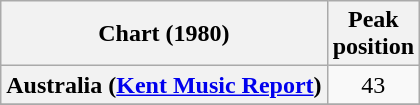<table class="wikitable sortable plainrowheaders" style="text-align:center">
<tr>
<th>Chart (1980)</th>
<th>Peak<br>position</th>
</tr>
<tr>
<th scope="row">Australia (<a href='#'>Kent Music Report</a>)</th>
<td style="text-align:center;">43</td>
</tr>
<tr>
</tr>
</table>
